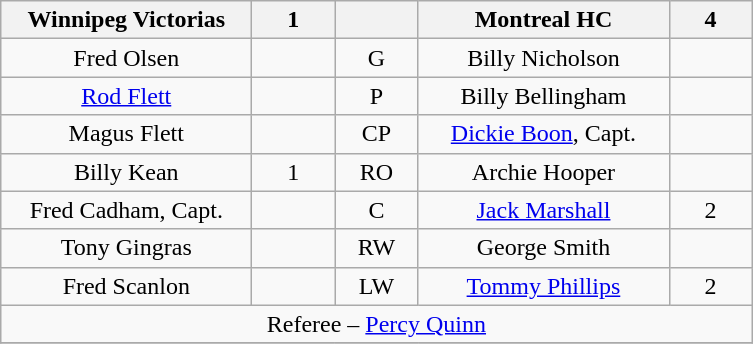<table class="wikitable" style="text-align:center;">
<tr>
<th style="width:10em">Winnipeg Victorias</th>
<th style="width:3em">1</th>
<th style="width:3em"></th>
<th style="width:10em">Montreal HC</th>
<th style="width:3em">4</th>
</tr>
<tr>
<td>Fred Olsen</td>
<td></td>
<td>G</td>
<td>Billy Nicholson</td>
<td></td>
</tr>
<tr>
<td><a href='#'>Rod Flett</a></td>
<td></td>
<td>P</td>
<td>Billy Bellingham</td>
<td></td>
</tr>
<tr>
<td>Magus Flett</td>
<td></td>
<td>CP</td>
<td><a href='#'>Dickie Boon</a>, Capt.</td>
<td></td>
</tr>
<tr>
<td>Billy Kean</td>
<td>1</td>
<td>RO</td>
<td>Archie Hooper</td>
<td></td>
</tr>
<tr>
<td>Fred Cadham, Capt.</td>
<td></td>
<td>C</td>
<td><a href='#'>Jack Marshall</a></td>
<td>2</td>
</tr>
<tr>
<td>Tony Gingras</td>
<td></td>
<td>RW</td>
<td>George Smith</td>
<td></td>
</tr>
<tr>
<td>Fred Scanlon</td>
<td></td>
<td>LW</td>
<td><a href='#'>Tommy Phillips</a></td>
<td>2</td>
</tr>
<tr>
<td colspan=5 align=center>Referee – <a href='#'>Percy Quinn</a></td>
</tr>
<tr>
</tr>
</table>
